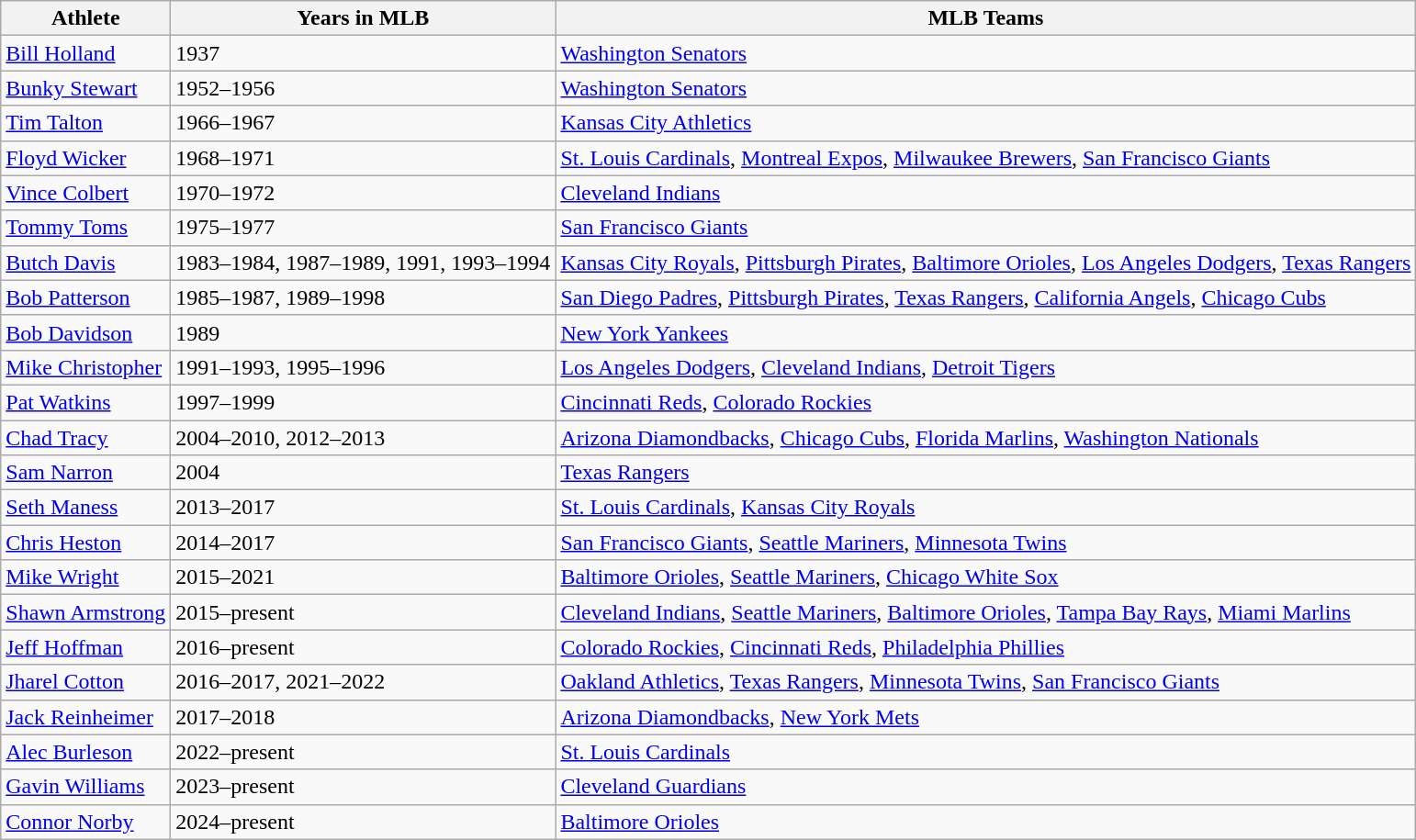<table class="wikitable">
<tr>
<th>Athlete</th>
<th>Years in MLB</th>
<th>MLB Teams</th>
</tr>
<tr>
<td><a href='#'>Bill Holland</a></td>
<td>1937</td>
<td><a href='#'>Washington Senators</a></td>
</tr>
<tr>
<td><a href='#'>Bunky Stewart</a></td>
<td>1952–1956</td>
<td><a href='#'>Washington Senators</a></td>
</tr>
<tr>
<td><a href='#'>Tim Talton</a></td>
<td>1966–1967</td>
<td><a href='#'>Kansas City Athletics</a></td>
</tr>
<tr>
<td><a href='#'>Floyd Wicker</a></td>
<td>1968–1971</td>
<td><a href='#'>St. Louis Cardinals</a>, <a href='#'>Montreal Expos</a>, <a href='#'>Milwaukee Brewers</a>, <a href='#'>San Francisco Giants</a></td>
</tr>
<tr>
<td><a href='#'>Vince Colbert</a></td>
<td>1970–1972</td>
<td><a href='#'>Cleveland Indians</a></td>
</tr>
<tr>
<td><a href='#'>Tommy Toms</a></td>
<td>1975–1977</td>
<td><a href='#'>San Francisco Giants</a></td>
</tr>
<tr>
<td><a href='#'>Butch Davis</a></td>
<td>1983–1984, 1987–1989, 1991, 1993–1994</td>
<td><a href='#'>Kansas City Royals</a>, <a href='#'>Pittsburgh Pirates</a>, <a href='#'>Baltimore Orioles</a>, <a href='#'>Los Angeles Dodgers</a>, <a href='#'>Texas Rangers</a></td>
</tr>
<tr>
<td><a href='#'>Bob Patterson</a></td>
<td>1985–1987, 1989–1998</td>
<td><a href='#'>San Diego Padres</a>, <a href='#'>Pittsburgh Pirates</a>, <a href='#'>Texas Rangers</a>, <a href='#'>California Angels</a>, <a href='#'>Chicago Cubs</a></td>
</tr>
<tr>
<td><a href='#'>Bob Davidson</a></td>
<td>1989</td>
<td><a href='#'>New York Yankees</a></td>
</tr>
<tr>
<td><a href='#'>Mike Christopher</a></td>
<td>1991–1993, 1995–1996</td>
<td><a href='#'>Los Angeles Dodgers</a>, <a href='#'>Cleveland Indians</a>, <a href='#'>Detroit Tigers</a></td>
</tr>
<tr>
<td><a href='#'>Pat Watkins</a></td>
<td>1997–1999</td>
<td><a href='#'>Cincinnati Reds</a>, <a href='#'>Colorado Rockies</a></td>
</tr>
<tr>
<td><a href='#'>Chad Tracy</a></td>
<td>2004–2010, 2012–2013</td>
<td><a href='#'>Arizona Diamondbacks</a>, <a href='#'>Chicago Cubs</a>, <a href='#'>Florida Marlins</a>, <a href='#'>Washington Nationals</a></td>
</tr>
<tr>
<td><a href='#'>Sam Narron</a></td>
<td>2004</td>
<td><a href='#'>Texas Rangers</a></td>
</tr>
<tr>
<td><a href='#'>Seth Maness</a></td>
<td>2013–2017</td>
<td><a href='#'>St. Louis Cardinals</a>, <a href='#'>Kansas City Royals</a></td>
</tr>
<tr>
<td><a href='#'>Chris Heston</a></td>
<td>2014–2017</td>
<td><a href='#'>San Francisco Giants</a>, <a href='#'>Seattle Mariners</a>, <a href='#'>Minnesota Twins</a></td>
</tr>
<tr>
<td><a href='#'>Mike Wright</a></td>
<td>2015–2021</td>
<td><a href='#'>Baltimore Orioles</a>, <a href='#'>Seattle Mariners</a>, <a href='#'>Chicago White Sox</a></td>
</tr>
<tr>
<td><a href='#'>Shawn Armstrong</a></td>
<td>2015–present</td>
<td><a href='#'>Cleveland Indians</a>, <a href='#'>Seattle Mariners</a>, <a href='#'>Baltimore Orioles</a>, <a href='#'>Tampa Bay Rays</a>, <a href='#'>Miami Marlins</a></td>
</tr>
<tr>
<td><a href='#'>Jeff Hoffman</a></td>
<td>2016–present</td>
<td><a href='#'>Colorado Rockies</a>, <a href='#'>Cincinnati Reds</a>, <a href='#'>Philadelphia Phillies</a></td>
</tr>
<tr>
<td><a href='#'>Jharel Cotton</a></td>
<td>2016–2017, 2021–2022</td>
<td><a href='#'>Oakland Athletics</a>, <a href='#'>Texas Rangers</a>, <a href='#'>Minnesota Twins</a>, <a href='#'>San Francisco Giants</a></td>
</tr>
<tr>
<td><a href='#'>Jack Reinheimer</a></td>
<td>2017–2018</td>
<td><a href='#'>Arizona Diamondbacks</a>, <a href='#'>New York Mets</a></td>
</tr>
<tr>
<td><a href='#'>Alec Burleson</a></td>
<td>2022–present</td>
<td><a href='#'>St. Louis Cardinals</a></td>
</tr>
<tr>
<td><a href='#'>Gavin Williams</a></td>
<td>2023–present</td>
<td><a href='#'>Cleveland Guardians</a></td>
</tr>
<tr>
<td><a href='#'>Connor Norby</a></td>
<td>2024–present</td>
<td><a href='#'>Baltimore Orioles</a></td>
</tr>
</table>
